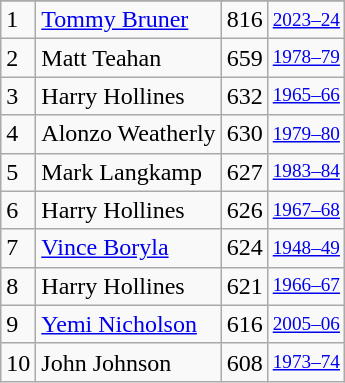<table class="wikitable">
<tr>
</tr>
<tr>
<td>1</td>
<td><a href='#'>Tommy Bruner</a></td>
<td>816</td>
<td style="font-size:80%;"><a href='#'>2023–24</a></td>
</tr>
<tr>
<td>2</td>
<td>Matt Teahan</td>
<td>659</td>
<td style="font-size:80%;"><a href='#'>1978–79</a></td>
</tr>
<tr>
<td>3</td>
<td>Harry Hollines</td>
<td>632</td>
<td style="font-size:80%;"><a href='#'>1965–66</a></td>
</tr>
<tr>
<td>4</td>
<td>Alonzo Weatherly</td>
<td>630</td>
<td style="font-size:80%;"><a href='#'>1979–80</a></td>
</tr>
<tr>
<td>5</td>
<td>Mark Langkamp</td>
<td>627</td>
<td style="font-size:80%;"><a href='#'>1983–84</a></td>
</tr>
<tr>
<td>6</td>
<td>Harry Hollines</td>
<td>626</td>
<td style="font-size:80%;"><a href='#'>1967–68</a></td>
</tr>
<tr>
<td>7</td>
<td><a href='#'>Vince Boryla</a></td>
<td>624</td>
<td style="font-size:80%;"><a href='#'>1948–49</a></td>
</tr>
<tr>
<td>8</td>
<td>Harry Hollines</td>
<td>621</td>
<td style="font-size:80%;"><a href='#'>1966–67</a></td>
</tr>
<tr>
<td>9</td>
<td><a href='#'>Yemi Nicholson</a></td>
<td>616</td>
<td style="font-size:80%;"><a href='#'>2005–06</a></td>
</tr>
<tr>
<td>10</td>
<td>John Johnson</td>
<td>608</td>
<td style="font-size:80%;"><a href='#'>1973–74</a></td>
</tr>
</table>
